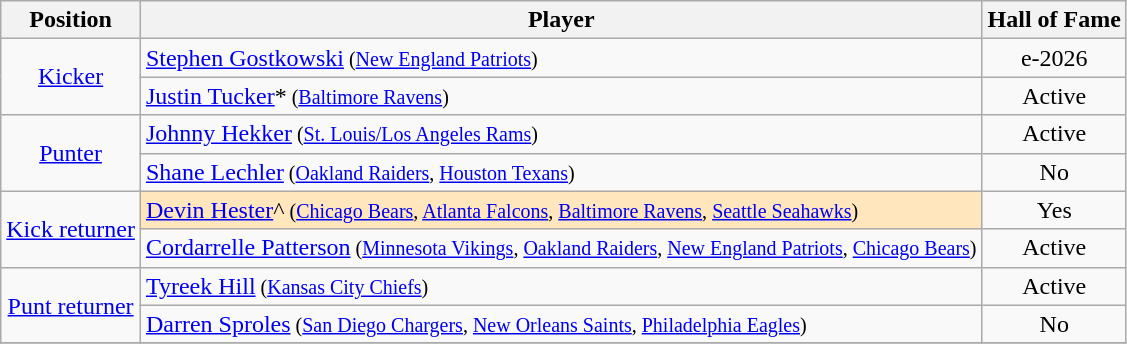<table class="wikitable">
<tr>
<th>Position</th>
<th>Player</th>
<th>Hall of Fame</th>
</tr>
<tr>
<td style="text-align:center;" rowspan="2"><a href='#'>Kicker</a></td>
<td><a href='#'>Stephen Gostkowski</a><small> (<a href='#'>New England Patriots</a>)</small></td>
<td align=center>e-2026</td>
</tr>
<tr>
<td><a href='#'>Justin Tucker</a>*<small> (<a href='#'>Baltimore Ravens</a>)</small></td>
<td align=center>Active</td>
</tr>
<tr>
<td style="text-align:center;" rowspan="2"><a href='#'>Punter</a></td>
<td><a href='#'>Johnny Hekker</a><small> (<a href='#'>St. Louis/Los Angeles Rams</a>)</small></td>
<td align=center>Active</td>
</tr>
<tr>
<td><a href='#'>Shane Lechler</a><small> (<a href='#'>Oakland Raiders</a>, <a href='#'>Houston Texans</a>)</small></td>
<td align=center>No</td>
</tr>
<tr>
<td style="text-align:center;" rowspan="2"><a href='#'>Kick returner</a></td>
<td style="background-color:#FFE6BD"><a href='#'>Devin Hester</a>^<small> (<a href='#'>Chicago Bears</a>, <a href='#'>Atlanta Falcons</a>, <a href='#'>Baltimore Ravens</a>, <a href='#'>Seattle Seahawks</a>)</small></td>
<td align=center>Yes</td>
</tr>
<tr>
<td><a href='#'>Cordarrelle Patterson</a><small> (<a href='#'>Minnesota Vikings</a>, <a href='#'>Oakland Raiders</a>, <a href='#'>New England Patriots</a>, <a href='#'>Chicago Bears</a>)</small></td>
<td align=center>Active</td>
</tr>
<tr>
<td style="text-align:center;" rowspan="2"><a href='#'>Punt returner</a></td>
<td><a href='#'>Tyreek Hill</a><small> (<a href='#'>Kansas City Chiefs</a>)</small></td>
<td align=center>Active</td>
</tr>
<tr>
<td><a href='#'>Darren Sproles</a><small> (<a href='#'>San Diego Chargers</a>, <a href='#'>New Orleans Saints</a>, <a href='#'>Philadelphia Eagles</a>)</small></td>
<td align=center>No</td>
</tr>
<tr>
</tr>
</table>
